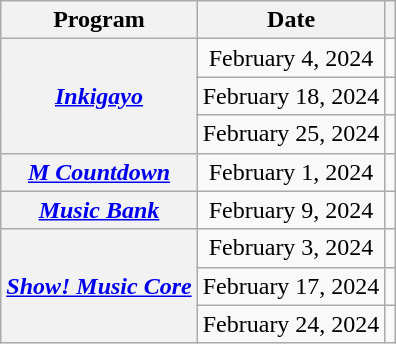<table class="wikitable sortable plainrowheaders" style="text-align:center">
<tr>
<th scope="col">Program</th>
<th scope="col">Date</th>
<th scope="col" class="unsortable"></th>
</tr>
<tr>
<th scope="row" rowspan="3"><em><a href='#'>Inkigayo</a></em></th>
<td>February 4, 2024</td>
<td></td>
</tr>
<tr>
<td>February 18, 2024</td>
<td></td>
</tr>
<tr>
<td>February 25, 2024</td>
<td></td>
</tr>
<tr>
<th scope="row"><em><a href='#'>M Countdown</a></em></th>
<td>February 1, 2024</td>
<td></td>
</tr>
<tr>
<th scope="row"><em><a href='#'>Music Bank</a></em></th>
<td>February 9, 2024</td>
<td></td>
</tr>
<tr>
<th scope="row" rowspan="3"><em><a href='#'>Show! Music Core</a></em></th>
<td>February 3, 2024</td>
<td></td>
</tr>
<tr>
<td>February 17, 2024</td>
<td></td>
</tr>
<tr>
<td>February 24, 2024</td>
<td></td>
</tr>
</table>
